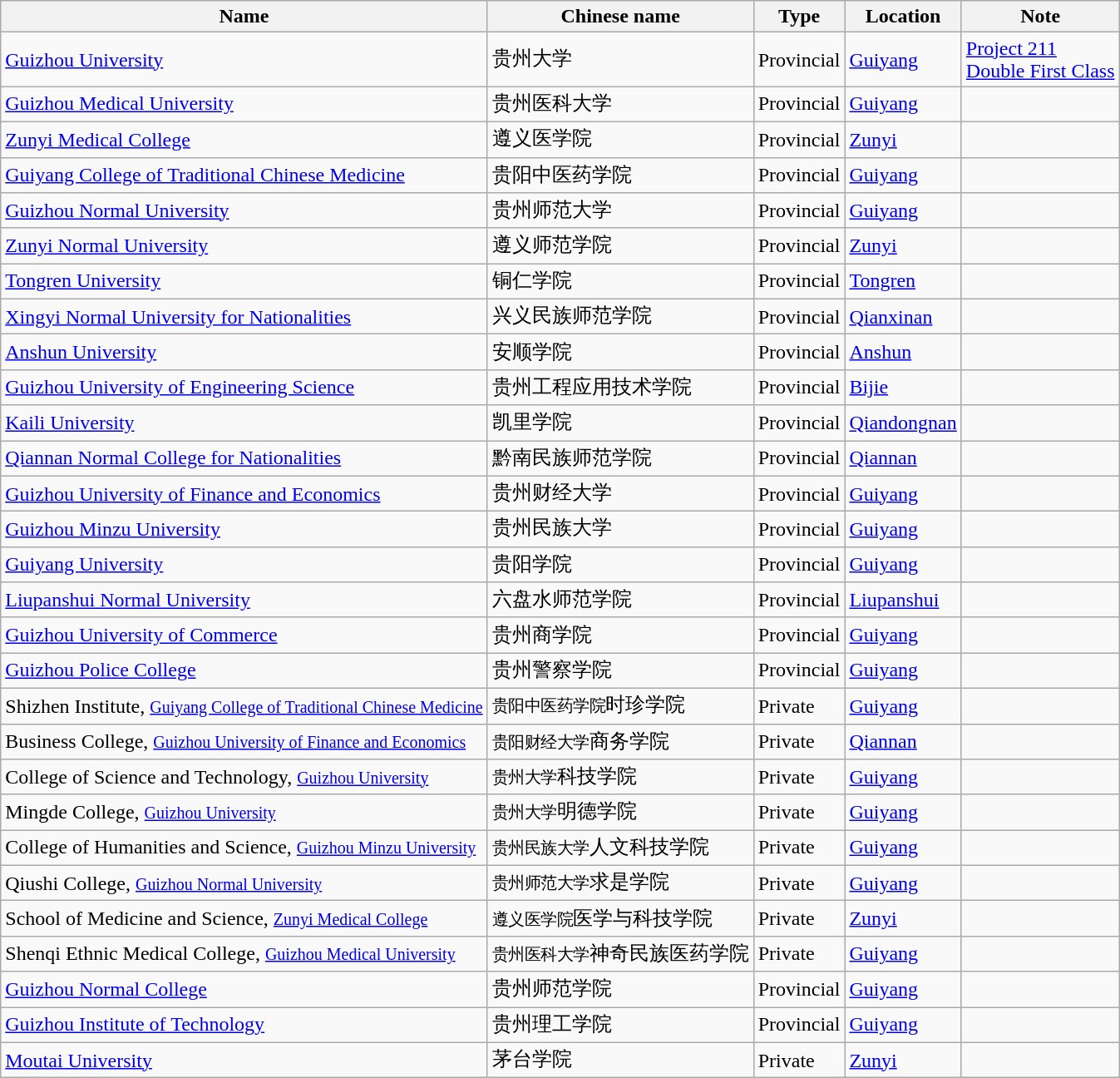<table class="wikitable + sortable">
<tr>
<th>Name</th>
<th>Chinese name</th>
<th>Type</th>
<th>Location</th>
<th>Note</th>
</tr>
<tr>
<td><a href='#'>Guizhou University</a></td>
<td>贵州大学</td>
<td>Provincial</td>
<td><a href='#'>Guiyang</a></td>
<td><a href='#'>Project 211</a><br><a href='#'>Double First Class</a></td>
</tr>
<tr>
<td><a href='#'>Guizhou Medical University</a></td>
<td>贵州医科大学</td>
<td>Provincial</td>
<td><a href='#'>Guiyang</a></td>
<td></td>
</tr>
<tr>
<td><a href='#'>Zunyi Medical College</a></td>
<td>遵义医学院</td>
<td>Provincial</td>
<td><a href='#'>Zunyi</a></td>
<td></td>
</tr>
<tr>
<td><a href='#'>Guiyang College of Traditional Chinese Medicine</a></td>
<td>贵阳中医药学院</td>
<td>Provincial</td>
<td><a href='#'>Guiyang</a></td>
<td></td>
</tr>
<tr>
<td><a href='#'>Guizhou Normal University</a></td>
<td>贵州师范大学</td>
<td>Provincial</td>
<td><a href='#'>Guiyang</a></td>
<td></td>
</tr>
<tr>
<td><a href='#'>Zunyi Normal University</a></td>
<td>遵义师范学院</td>
<td>Provincial</td>
<td><a href='#'>Zunyi</a></td>
<td></td>
</tr>
<tr>
<td><a href='#'>Tongren University</a></td>
<td>铜仁学院</td>
<td>Provincial</td>
<td><a href='#'>Tongren</a></td>
<td></td>
</tr>
<tr>
<td><a href='#'>Xingyi Normal University for Nationalities</a></td>
<td>兴义民族师范学院</td>
<td>Provincial</td>
<td><a href='#'>Qianxinan</a></td>
<td></td>
</tr>
<tr>
<td><a href='#'>Anshun University</a></td>
<td>安顺学院</td>
<td>Provincial</td>
<td><a href='#'>Anshun</a></td>
<td></td>
</tr>
<tr>
<td><a href='#'>Guizhou University of Engineering Science</a></td>
<td>贵州工程应用技术学院</td>
<td>Provincial</td>
<td><a href='#'>Bijie</a></td>
<td></td>
</tr>
<tr>
<td><a href='#'>Kaili University</a></td>
<td>凯里学院</td>
<td>Provincial</td>
<td><a href='#'>Qiandongnan</a></td>
<td></td>
</tr>
<tr>
<td><a href='#'>Qiannan Normal College for Nationalities</a></td>
<td>黔南民族师范学院</td>
<td>Provincial</td>
<td><a href='#'>Qiannan</a></td>
<td></td>
</tr>
<tr>
<td><a href='#'>Guizhou University of Finance and Economics</a></td>
<td>贵州财经大学</td>
<td>Provincial</td>
<td><a href='#'>Guiyang</a></td>
<td></td>
</tr>
<tr>
<td><a href='#'>Guizhou Minzu University</a></td>
<td>贵州民族大学</td>
<td>Provincial</td>
<td><a href='#'>Guiyang</a></td>
<td></td>
</tr>
<tr>
<td><a href='#'>Guiyang University</a></td>
<td>贵阳学院</td>
<td>Provincial</td>
<td><a href='#'>Guiyang</a></td>
<td></td>
</tr>
<tr>
<td><a href='#'>Liupanshui Normal University</a></td>
<td>六盘水师范学院</td>
<td>Provincial</td>
<td><a href='#'>Liupanshui</a></td>
<td></td>
</tr>
<tr>
<td><a href='#'>Guizhou University of Commerce</a></td>
<td>贵州商学院</td>
<td>Provincial</td>
<td><a href='#'>Guiyang</a></td>
<td></td>
</tr>
<tr>
<td><a href='#'>Guizhou Police College</a></td>
<td>贵州警察学院</td>
<td>Provincial</td>
<td><a href='#'>Guiyang</a></td>
<td></td>
</tr>
<tr>
<td>Shizhen Institute, <small><a href='#'>Guiyang College of Traditional Chinese Medicine</a></small></td>
<td><small>贵阳中医药学院</small>时珍学院</td>
<td>Private</td>
<td><a href='#'>Guiyang</a></td>
<td></td>
</tr>
<tr>
<td>Business College, <small><a href='#'>Guizhou University of Finance and Economics</a></small></td>
<td><small>贵阳财经大学</small>商务学院</td>
<td>Private</td>
<td><a href='#'>Qiannan</a></td>
<td></td>
</tr>
<tr>
<td>College of Science and Technology, <small><a href='#'>Guizhou University</a></small></td>
<td><small>贵州大学</small>科技学院</td>
<td>Private</td>
<td><a href='#'>Guiyang</a></td>
<td></td>
</tr>
<tr>
<td>Mingde College, <small><a href='#'>Guizhou University</a></small></td>
<td><small>贵州大学</small>明德学院</td>
<td>Private</td>
<td><a href='#'>Guiyang</a></td>
<td></td>
</tr>
<tr>
<td>College of Humanities and Science, <small><a href='#'>Guizhou Minzu University</a></small></td>
<td><small>贵州民族大学</small>人文科技学院</td>
<td>Private</td>
<td><a href='#'>Guiyang</a></td>
<td></td>
</tr>
<tr>
<td>Qiushi College, <small><a href='#'>Guizhou Normal University</a></small></td>
<td><small>贵州师范大学</small>求是学院</td>
<td>Private</td>
<td><a href='#'>Guiyang</a></td>
<td></td>
</tr>
<tr>
<td>School of Medicine and Science, <small><a href='#'>Zunyi Medical College</a></small></td>
<td><small>遵义医学院</small>医学与科技学院</td>
<td>Private</td>
<td><a href='#'>Zunyi</a></td>
<td></td>
</tr>
<tr>
<td>Shenqi Ethnic Medical College, <small><a href='#'>Guizhou Medical University</a></small></td>
<td><small>贵州医科大学</small>神奇民族医药学院</td>
<td>Private</td>
<td><a href='#'>Guiyang</a></td>
<td></td>
</tr>
<tr>
<td><a href='#'>Guizhou Normal College</a></td>
<td>贵州师范学院</td>
<td>Provincial</td>
<td><a href='#'>Guiyang</a></td>
<td></td>
</tr>
<tr>
<td><a href='#'>Guizhou Institute of Technology</a></td>
<td>贵州理工学院</td>
<td>Provincial</td>
<td><a href='#'>Guiyang</a></td>
<td></td>
</tr>
<tr>
<td><a href='#'>Moutai University</a></td>
<td>茅台学院</td>
<td>Private</td>
<td><a href='#'>Zunyi</a></td>
<td></td>
</tr>
</table>
